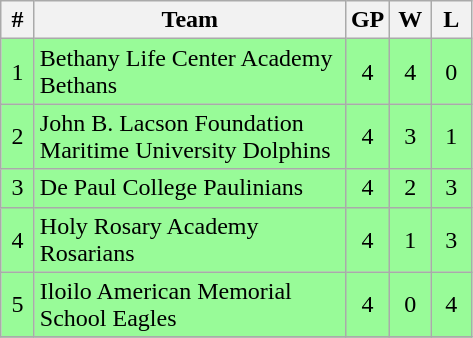<table class="wikitable" style="text-align:center">
<tr>
<th width=15>#</th>
<th width=200>Team</th>
<th width=20>GP</th>
<th width=20>W</th>
<th width=20>L</th>
</tr>
<tr bgcolor="#98fb98">
<td>1</td>
<td align=left>Bethany Life Center Academy Bethans</td>
<td>4</td>
<td>4</td>
<td>0</td>
</tr>
<tr bgcolor="#98fb98">
<td>2</td>
<td align=left>John B. Lacson Foundation Maritime University Dolphins</td>
<td>4</td>
<td>3</td>
<td>1</td>
</tr>
<tr bgcolor="#98fb98">
<td>3</td>
<td align=left>De Paul College Paulinians</td>
<td>4</td>
<td>2</td>
<td>3</td>
</tr>
<tr bgcolor="#98fb98">
<td>4</td>
<td align=left>Holy Rosary Academy Rosarians</td>
<td>4</td>
<td>1</td>
<td>3</td>
</tr>
<tr bgcolor="#98fb98">
<td>5</td>
<td align=left>Iloilo American Memorial School Eagles</td>
<td>4</td>
<td>0</td>
<td>4</td>
</tr>
<tr>
</tr>
</table>
